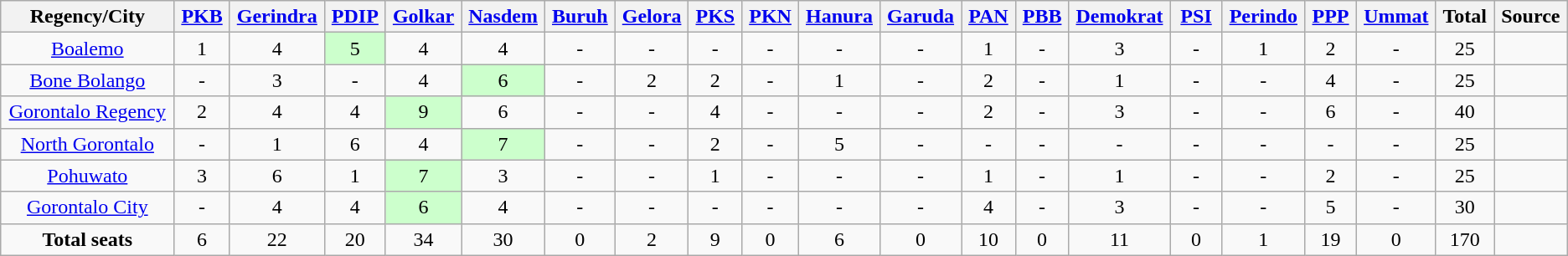<table class="wikitable sortable" style="text-align:center">
<tr>
<th scope=col width=10%>Regency/City</th>
<th scope=col width=3%><a href='#'>PKB</a></th>
<th scope=col width=3%><a href='#'>Gerindra</a></th>
<th scope=col width=3%><a href='#'>PDIP</a></th>
<th scope=col width=3%><a href='#'>Golkar</a></th>
<th scope=col width=3%><a href='#'>Nasdem</a></th>
<th scope=col width=3%><a href='#'>Buruh</a></th>
<th scope=col width=3%><a href='#'>Gelora</a></th>
<th scope=col width=3%><a href='#'>PKS</a></th>
<th scope=col width=3%><a href='#'>PKN</a></th>
<th scope=col width=3%><a href='#'>Hanura</a></th>
<th scope=col width=3%><a href='#'>Garuda</a></th>
<th scope=col width=3%><a href='#'>PAN</a></th>
<th scope=col width=3%><a href='#'>PBB</a></th>
<th scope=col width=3%><a href='#'>Demokrat</a></th>
<th scope=col width=3%><a href='#'>PSI</a></th>
<th scope=col width=3%><a href='#'>Perindo</a></th>
<th scope=col width=3%><a href='#'>PPP</a></th>
<th scope=col width=3%><a href='#'>Ummat</a></th>
<th scope=col width=3%>Total</th>
<th scope=col width=3%>Source</th>
</tr>
<tr>
<td><a href='#'>Boalemo</a></td>
<td>1</td>
<td>4</td>
<td style="background:#cfc;">5</td>
<td>4</td>
<td>4</td>
<td>-</td>
<td>-</td>
<td>-</td>
<td>-</td>
<td>-</td>
<td>-</td>
<td>1</td>
<td>-</td>
<td>3</td>
<td>-</td>
<td>1</td>
<td>2</td>
<td>-</td>
<td>25</td>
<td></td>
</tr>
<tr>
<td><a href='#'>Bone Bolango</a></td>
<td>-</td>
<td>3</td>
<td>-</td>
<td>4</td>
<td style="background:#cfc;">6</td>
<td>-</td>
<td>2</td>
<td>2</td>
<td>-</td>
<td>1</td>
<td>-</td>
<td>2</td>
<td>-</td>
<td>1</td>
<td>-</td>
<td>-</td>
<td>4</td>
<td>-</td>
<td>25</td>
<td></td>
</tr>
<tr>
<td><a href='#'>Gorontalo Regency</a></td>
<td>2</td>
<td>4</td>
<td>4</td>
<td style="background:#cfc;">9</td>
<td>6</td>
<td>-</td>
<td>-</td>
<td>4</td>
<td>-</td>
<td>-</td>
<td>-</td>
<td>2</td>
<td>-</td>
<td>3</td>
<td>-</td>
<td>-</td>
<td>6</td>
<td>-</td>
<td>40</td>
<td></td>
</tr>
<tr>
<td><a href='#'>North Gorontalo</a></td>
<td>-</td>
<td>1</td>
<td>6</td>
<td>4</td>
<td style="background:#cfc;">7</td>
<td>-</td>
<td>-</td>
<td>2</td>
<td>-</td>
<td>5</td>
<td>-</td>
<td>-</td>
<td>-</td>
<td>-</td>
<td>-</td>
<td>-</td>
<td>-</td>
<td>-</td>
<td>25</td>
<td></td>
</tr>
<tr>
<td><a href='#'>Pohuwato</a></td>
<td>3</td>
<td>6</td>
<td>1</td>
<td style="background:#cfc;">7</td>
<td>3</td>
<td>-</td>
<td>-</td>
<td>1</td>
<td>-</td>
<td>-</td>
<td>-</td>
<td>1</td>
<td>-</td>
<td>1</td>
<td>-</td>
<td>-</td>
<td>2</td>
<td>-</td>
<td>25</td>
<td></td>
</tr>
<tr>
<td><a href='#'>Gorontalo City</a></td>
<td>-</td>
<td>4</td>
<td>4</td>
<td style="background:#cfc;">6</td>
<td>4</td>
<td>-</td>
<td>-</td>
<td>-</td>
<td>-</td>
<td>-</td>
<td>-</td>
<td>4</td>
<td>-</td>
<td>3</td>
<td>-</td>
<td>-</td>
<td>5</td>
<td>-</td>
<td>30</td>
<td></td>
</tr>
<tr>
<td><strong>Total seats</strong></td>
<td>6</td>
<td>22</td>
<td>20</td>
<td>34</td>
<td>30</td>
<td>0</td>
<td>2</td>
<td>9</td>
<td>0</td>
<td>6</td>
<td>0</td>
<td>10</td>
<td>0</td>
<td>11</td>
<td>0</td>
<td>1</td>
<td>19</td>
<td>0</td>
<td>170</td>
</tr>
</table>
